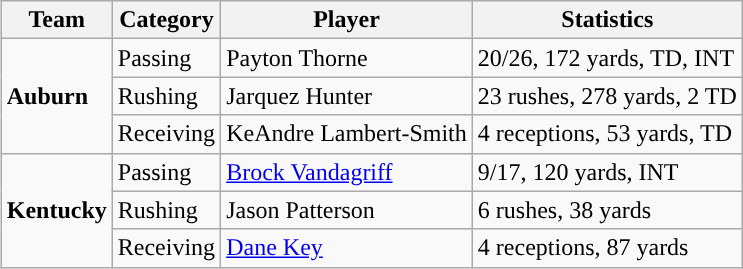<table class="wikitable" style="float: right;">
<tr>
<th>Team</th>
<th>Category</th>
<th>Player</th>
<th>Statistics</th>
</tr>
<tr>
<td rowspan=3><strong>Auburn</strong></td>
<td>Passing</td>
<td>Payton Thorne</td>
<td>20/26, 172 yards, TD, INT</td>
</tr>
<tr>
<td>Rushing</td>
<td>Jarquez Hunter</td>
<td>23 rushes, 278 yards, 2 TD</td>
</tr>
<tr>
<td>Receiving</td>
<td>KeAndre Lambert-Smith</td>
<td>4 receptions, 53 yards, TD</td>
</tr>
<tr>
<td rowspan=3><strong>Kentucky</strong></td>
<td>Passing</td>
<td><a href='#'>Brock Vandagriff</a></td>
<td>9/17, 120 yards, INT</td>
</tr>
<tr>
<td>Rushing</td>
<td>Jason Patterson</td>
<td>6 rushes, 38 yards</td>
</tr>
<tr>
<td>Receiving</td>
<td><a href='#'>Dane Key</a></td>
<td>4 receptions, 87 yards</td>
</tr>
</table>
